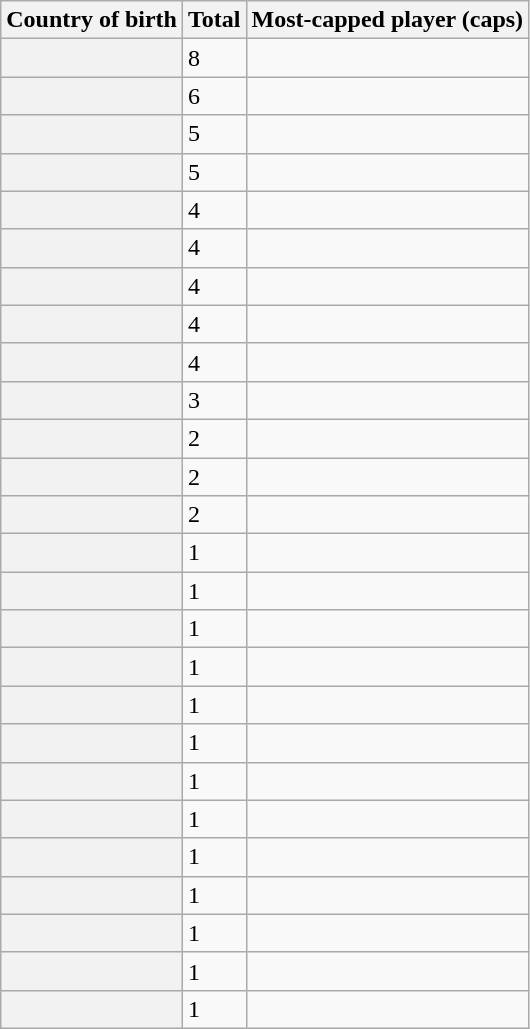<table class="wikitable plainrowheaders sortable">
<tr>
<th scope=col>Country of birth</th>
<th scope=col>Total</th>
<th scope=col>Most-capped player (caps)</th>
</tr>
<tr>
<th scope=row></th>
<td>8</td>
<td></td>
</tr>
<tr>
<th scope=row></th>
<td>6</td>
<td></td>
</tr>
<tr>
<th scope=row></th>
<td>5</td>
<td></td>
</tr>
<tr>
<th scope=row></th>
<td>5</td>
<td></td>
</tr>
<tr>
<th scope=row></th>
<td>4</td>
<td></td>
</tr>
<tr>
<th scope=row></th>
<td>4</td>
<td></td>
</tr>
<tr>
<th scope=row></th>
<td>4</td>
<td></td>
</tr>
<tr>
<th scope=row></th>
<td>4</td>
<td></td>
</tr>
<tr>
<th scope=row></th>
<td>4</td>
<td></td>
</tr>
<tr>
<th scope=row></th>
<td>3</td>
<td></td>
</tr>
<tr>
<th scope=row></th>
<td>2</td>
<td></td>
</tr>
<tr>
<th scope=row></th>
<td>2</td>
<td></td>
</tr>
<tr>
<th scope=row></th>
<td>2</td>
<td></td>
</tr>
<tr>
<th scope=row></th>
<td>1</td>
<td></td>
</tr>
<tr>
<th scope=row></th>
<td>1</td>
<td></td>
</tr>
<tr>
<th scope=row></th>
<td>1</td>
<td></td>
</tr>
<tr>
<th scope=row></th>
<td>1</td>
<td></td>
</tr>
<tr>
<th scope=row></th>
<td>1</td>
<td></td>
</tr>
<tr>
<th scope=row></th>
<td>1</td>
<td></td>
</tr>
<tr>
<th scope=row></th>
<td>1</td>
<td></td>
</tr>
<tr>
<th scope=row></th>
<td>1</td>
<td></td>
</tr>
<tr>
<th scope=row></th>
<td>1</td>
<td></td>
</tr>
<tr>
<th scope=row></th>
<td>1</td>
<td></td>
</tr>
<tr>
<th scope=row></th>
<td>1</td>
<td></td>
</tr>
<tr>
<th scope=row></th>
<td>1</td>
<td></td>
</tr>
<tr>
<th scope=row></th>
<td>1</td>
<td></td>
</tr>
</table>
